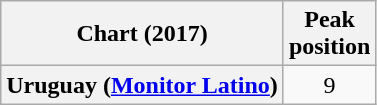<table class="wikitable plainrowheaders" style="text-align:center">
<tr>
<th scope="col">Chart (2017)</th>
<th scope="col">Peak<br>position</th>
</tr>
<tr>
<th scope="row">Uruguay (<a href='#'>Monitor Latino</a>)</th>
<td>9</td>
</tr>
</table>
